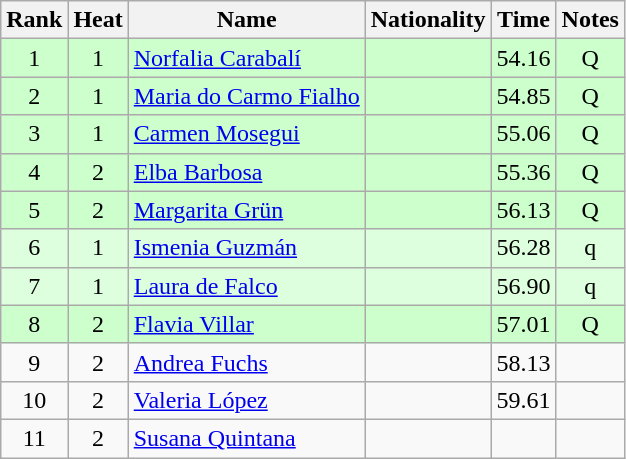<table class="wikitable sortable" style="text-align:center">
<tr>
<th>Rank</th>
<th>Heat</th>
<th>Name</th>
<th>Nationality</th>
<th>Time</th>
<th>Notes</th>
</tr>
<tr bgcolor=ccffcc>
<td>1</td>
<td>1</td>
<td align=left><a href='#'>Norfalia Carabalí</a></td>
<td align=left></td>
<td>54.16</td>
<td>Q</td>
</tr>
<tr bgcolor=ccffcc>
<td>2</td>
<td>1</td>
<td align=left><a href='#'>Maria do Carmo Fialho</a></td>
<td align=left></td>
<td>54.85</td>
<td>Q</td>
</tr>
<tr bgcolor=ccffcc>
<td>3</td>
<td>1</td>
<td align=left><a href='#'>Carmen Mosegui</a></td>
<td align=left></td>
<td>55.06</td>
<td>Q</td>
</tr>
<tr bgcolor=ccffcc>
<td>4</td>
<td>2</td>
<td align=left><a href='#'>Elba Barbosa</a></td>
<td align=left></td>
<td>55.36</td>
<td>Q</td>
</tr>
<tr bgcolor=ccffcc>
<td>5</td>
<td>2</td>
<td align=left><a href='#'>Margarita Grün</a></td>
<td align=left></td>
<td>56.13</td>
<td>Q</td>
</tr>
<tr bgcolor=ddffdd>
<td>6</td>
<td>1</td>
<td align=left><a href='#'>Ismenia Guzmán</a></td>
<td align=left></td>
<td>56.28</td>
<td>q</td>
</tr>
<tr bgcolor=ddffdd>
<td>7</td>
<td>1</td>
<td align=left><a href='#'>Laura de Falco</a></td>
<td align=left></td>
<td>56.90</td>
<td>q</td>
</tr>
<tr bgcolor=ccffcc>
<td>8</td>
<td>2</td>
<td align=left><a href='#'>Flavia Villar</a></td>
<td align=left></td>
<td>57.01</td>
<td>Q</td>
</tr>
<tr>
<td>9</td>
<td>2</td>
<td align=left><a href='#'>Andrea Fuchs</a></td>
<td align=left></td>
<td>58.13</td>
<td></td>
</tr>
<tr>
<td>10</td>
<td>2</td>
<td align=left><a href='#'>Valeria López</a></td>
<td align=left></td>
<td>59.61</td>
<td></td>
</tr>
<tr>
<td>11</td>
<td>2</td>
<td align=left><a href='#'>Susana Quintana</a></td>
<td align=left></td>
<td></td>
<td></td>
</tr>
</table>
